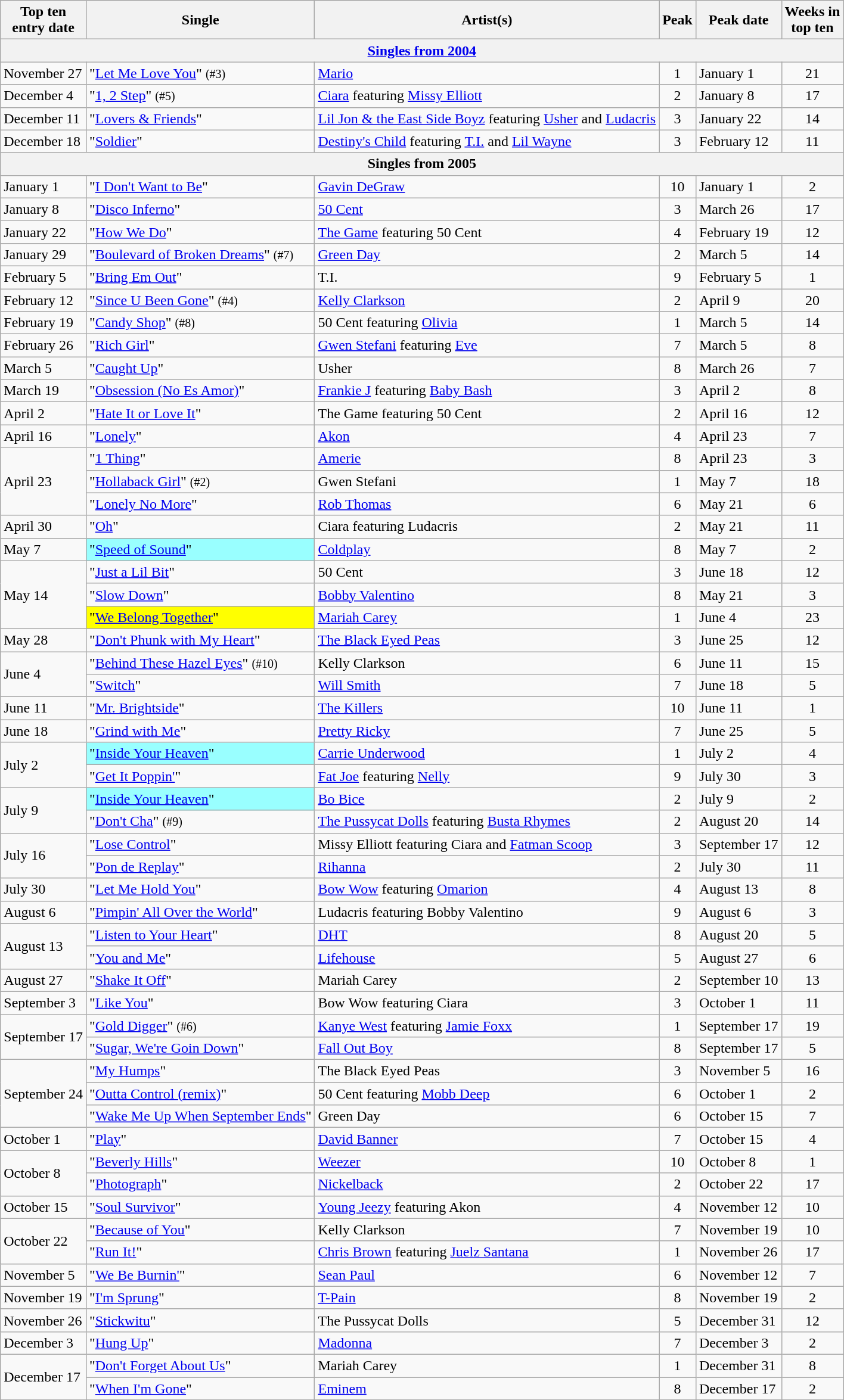<table class="wikitable sortable">
<tr>
<th>Top ten<br>entry date</th>
<th>Single</th>
<th>Artist(s)</th>
<th data-sort-type="number">Peak</th>
<th>Peak date</th>
<th data-sort-type="number">Weeks in<br>top ten</th>
</tr>
<tr>
<th colspan=6><a href='#'>Singles from 2004</a></th>
</tr>
<tr>
<td>November 27</td>
<td>"<a href='#'>Let Me Love You</a>" <small>(#3)</small></td>
<td><a href='#'>Mario</a></td>
<td align="center">1</td>
<td>January 1</td>
<td align="center">21</td>
</tr>
<tr>
<td>December 4</td>
<td>"<a href='#'>1, 2 Step</a>" <small>(#5)</small></td>
<td><a href='#'>Ciara</a> featuring <a href='#'>Missy Elliott</a></td>
<td align="center">2</td>
<td>January 8</td>
<td align="center">17</td>
</tr>
<tr>
<td>December 11</td>
<td>"<a href='#'>Lovers & Friends</a>"</td>
<td><a href='#'>Lil Jon & the East Side Boyz</a> featuring <a href='#'>Usher</a> and <a href='#'>Ludacris</a></td>
<td align="center">3</td>
<td>January 22</td>
<td align="center">14</td>
</tr>
<tr>
<td>December 18</td>
<td>"<a href='#'>Soldier</a>"</td>
<td><a href='#'>Destiny's Child</a> featuring <a href='#'>T.I.</a> and <a href='#'>Lil Wayne</a></td>
<td align="center">3</td>
<td>February 12</td>
<td align="center">11</td>
</tr>
<tr>
<th colspan=6>Singles from 2005</th>
</tr>
<tr>
<td>January 1</td>
<td>"<a href='#'>I Don't Want to Be</a>"</td>
<td><a href='#'>Gavin DeGraw</a></td>
<td align="center">10</td>
<td>January 1</td>
<td align="center">2</td>
</tr>
<tr>
<td>January 8</td>
<td>"<a href='#'>Disco Inferno</a>"</td>
<td><a href='#'>50 Cent</a></td>
<td align="center">3</td>
<td>March 26</td>
<td align="center">17</td>
</tr>
<tr>
<td>January 22</td>
<td>"<a href='#'>How We Do</a>"</td>
<td><a href='#'>The Game</a> featuring 50 Cent</td>
<td align="center">4</td>
<td>February 19</td>
<td align="center">12</td>
</tr>
<tr>
<td>January 29</td>
<td>"<a href='#'>Boulevard of Broken Dreams</a>" <small>(#7)</small></td>
<td><a href='#'>Green Day</a></td>
<td align="center">2</td>
<td>March 5</td>
<td align="center">14</td>
</tr>
<tr>
<td>February 5</td>
<td>"<a href='#'>Bring Em Out</a>"</td>
<td>T.I.</td>
<td align="center">9</td>
<td>February 5</td>
<td align="center">1</td>
</tr>
<tr>
<td>February 12</td>
<td>"<a href='#'>Since U Been Gone</a>" <small>(#4)</small></td>
<td><a href='#'>Kelly Clarkson</a></td>
<td align="center">2</td>
<td>April 9</td>
<td align="center">20</td>
</tr>
<tr>
<td>February 19</td>
<td>"<a href='#'>Candy Shop</a>" <small>(#8)</small></td>
<td>50 Cent featuring <a href='#'>Olivia</a></td>
<td align="center">1</td>
<td>March 5</td>
<td align="center">14</td>
</tr>
<tr>
<td>February 26</td>
<td>"<a href='#'>Rich Girl</a>"</td>
<td><a href='#'>Gwen Stefani</a> featuring <a href='#'>Eve</a></td>
<td align="center">7</td>
<td>March 5</td>
<td align="center">8</td>
</tr>
<tr>
<td>March 5</td>
<td>"<a href='#'>Caught Up</a>"</td>
<td>Usher</td>
<td align="center">8</td>
<td>March 26</td>
<td align="center">7</td>
</tr>
<tr>
<td>March 19</td>
<td>"<a href='#'>Obsession (No Es Amor)</a>"</td>
<td><a href='#'>Frankie J</a> featuring <a href='#'>Baby Bash</a></td>
<td align="center">3</td>
<td>April 2</td>
<td align="center">8</td>
</tr>
<tr>
<td>April 2</td>
<td>"<a href='#'>Hate It or Love It</a>"</td>
<td>The Game featuring 50 Cent</td>
<td align="center">2</td>
<td>April 16</td>
<td align="center">12</td>
</tr>
<tr>
<td>April 16</td>
<td>"<a href='#'>Lonely</a>"</td>
<td><a href='#'>Akon</a></td>
<td align="center">4</td>
<td>April 23</td>
<td align="center">7</td>
</tr>
<tr>
<td rowspan="3">April 23</td>
<td>"<a href='#'>1 Thing</a>"</td>
<td><a href='#'>Amerie</a></td>
<td align="center">8</td>
<td>April 23</td>
<td align="center">3</td>
</tr>
<tr>
<td>"<a href='#'>Hollaback Girl</a>" <small>(#2)</small></td>
<td>Gwen Stefani</td>
<td align="center">1</td>
<td>May 7</td>
<td align="center">18</td>
</tr>
<tr>
<td>"<a href='#'>Lonely No More</a>"</td>
<td><a href='#'>Rob Thomas</a></td>
<td align="center">6</td>
<td>May 21</td>
<td align="center">6</td>
</tr>
<tr>
<td>April 30</td>
<td>"<a href='#'>Oh</a>"</td>
<td>Ciara featuring Ludacris</td>
<td align="center">2</td>
<td>May 21</td>
<td align="center">11</td>
</tr>
<tr>
<td>May 7</td>
<td bgcolor = #99FFFF>"<a href='#'>Speed of Sound</a>" </td>
<td><a href='#'>Coldplay</a></td>
<td align="center">8</td>
<td>May 7</td>
<td align="center">2</td>
</tr>
<tr>
<td rowspan="3">May 14</td>
<td>"<a href='#'>Just a Lil Bit</a>"</td>
<td>50 Cent</td>
<td align="center">3</td>
<td>June 18</td>
<td align="center">12</td>
</tr>
<tr>
<td>"<a href='#'>Slow Down</a>"</td>
<td><a href='#'>Bobby Valentino</a></td>
<td align="center">8</td>
<td>May 21</td>
<td align="center">3</td>
</tr>
<tr>
<td style= "background:#FFFF00">"<a href='#'>We Belong Together</a>" </td>
<td><a href='#'>Mariah Carey</a></td>
<td align="center">1</td>
<td>June 4</td>
<td align="center">23</td>
</tr>
<tr>
<td>May 28</td>
<td>"<a href='#'>Don't Phunk with My Heart</a>"</td>
<td><a href='#'>The Black Eyed Peas</a></td>
<td align="center">3</td>
<td>June 25</td>
<td align="center">12</td>
</tr>
<tr>
<td rowspan="2">June 4</td>
<td>"<a href='#'>Behind These Hazel Eyes</a>" <small>(#10)</small></td>
<td>Kelly Clarkson</td>
<td align="center">6</td>
<td>June 11</td>
<td align="center">15</td>
</tr>
<tr>
<td>"<a href='#'>Switch</a>"</td>
<td><a href='#'>Will Smith</a></td>
<td align="center">7</td>
<td>June 18</td>
<td align="center">5</td>
</tr>
<tr>
<td>June 11</td>
<td>"<a href='#'>Mr. Brightside</a>"</td>
<td><a href='#'>The Killers</a></td>
<td align="center">10</td>
<td>June 11</td>
<td align="center">1</td>
</tr>
<tr>
<td>June 18</td>
<td>"<a href='#'>Grind with Me</a>"</td>
<td><a href='#'>Pretty Ricky</a></td>
<td align="center">7</td>
<td>June 25</td>
<td align="center">5</td>
</tr>
<tr>
<td rowspan="2">July 2</td>
<td bgcolor = #99FFFF>"<a href='#'>Inside Your Heaven</a>" </td>
<td><a href='#'>Carrie Underwood</a></td>
<td align="center">1</td>
<td>July 2</td>
<td align="center">4</td>
</tr>
<tr>
<td>"<a href='#'>Get It Poppin'</a>"</td>
<td><a href='#'>Fat Joe</a> featuring <a href='#'>Nelly</a></td>
<td align="center">9</td>
<td>July 30</td>
<td align="center">3</td>
</tr>
<tr>
<td rowspan="2">July 9</td>
<td bgcolor = #99FFFF>"<a href='#'>Inside Your Heaven</a>" </td>
<td><a href='#'>Bo Bice</a></td>
<td align="center">2</td>
<td>July 9</td>
<td align="center">2</td>
</tr>
<tr>
<td>"<a href='#'>Don't Cha</a>" <small>(#9)</small></td>
<td><a href='#'>The Pussycat Dolls</a> featuring <a href='#'>Busta Rhymes</a></td>
<td align="center">2</td>
<td>August 20</td>
<td align="center">14</td>
</tr>
<tr>
<td rowspan="2">July 16</td>
<td>"<a href='#'>Lose Control</a>"</td>
<td>Missy Elliott featuring Ciara and <a href='#'>Fatman Scoop</a></td>
<td align="center">3</td>
<td>September 17</td>
<td align="center">12</td>
</tr>
<tr>
<td>"<a href='#'>Pon de Replay</a>"</td>
<td><a href='#'>Rihanna</a></td>
<td align="center">2</td>
<td>July 30</td>
<td align="center">11</td>
</tr>
<tr>
<td>July 30</td>
<td>"<a href='#'>Let Me Hold You</a>"</td>
<td><a href='#'>Bow Wow</a> featuring <a href='#'>Omarion</a></td>
<td align="center">4</td>
<td>August 13</td>
<td align="center">8</td>
</tr>
<tr>
<td>August 6</td>
<td>"<a href='#'>Pimpin' All Over the World</a>"</td>
<td>Ludacris featuring Bobby Valentino</td>
<td align="center">9</td>
<td>August 6</td>
<td align="center">3</td>
</tr>
<tr>
<td rowspan="2">August 13</td>
<td>"<a href='#'>Listen to Your Heart</a>"</td>
<td><a href='#'>DHT</a></td>
<td align="center">8</td>
<td>August 20</td>
<td align="center">5</td>
</tr>
<tr>
<td>"<a href='#'>You and Me</a>"</td>
<td><a href='#'>Lifehouse</a></td>
<td align="center">5</td>
<td>August 27</td>
<td align="center">6</td>
</tr>
<tr>
<td>August 27</td>
<td>"<a href='#'>Shake It Off</a>"</td>
<td>Mariah Carey</td>
<td align="center">2</td>
<td>September 10</td>
<td align="center">13</td>
</tr>
<tr>
<td>September 3</td>
<td>"<a href='#'>Like You</a>"</td>
<td>Bow Wow featuring Ciara</td>
<td align="center">3</td>
<td>October 1</td>
<td align="center">11</td>
</tr>
<tr>
<td rowspan="2">September 17</td>
<td>"<a href='#'>Gold Digger</a>" <small>(#6)</small></td>
<td><a href='#'>Kanye West</a> featuring <a href='#'>Jamie Foxx</a></td>
<td align="center">1</td>
<td>September 17</td>
<td align="center">19</td>
</tr>
<tr>
<td>"<a href='#'>Sugar, We're Goin Down</a>"</td>
<td><a href='#'>Fall Out Boy</a></td>
<td align="center">8</td>
<td>September 17</td>
<td align="center">5</td>
</tr>
<tr>
<td rowspan="3">September 24</td>
<td>"<a href='#'>My Humps</a>"</td>
<td>The Black Eyed Peas</td>
<td align="center">3</td>
<td>November 5</td>
<td align="center">16</td>
</tr>
<tr>
<td>"<a href='#'>Outta Control (remix)</a>"</td>
<td>50 Cent featuring <a href='#'>Mobb Deep</a></td>
<td align="center">6</td>
<td>October 1</td>
<td align="center">2</td>
</tr>
<tr>
<td>"<a href='#'>Wake Me Up When September Ends</a>"</td>
<td>Green Day</td>
<td align="center">6</td>
<td>October 15</td>
<td align="center">7</td>
</tr>
<tr>
<td>October 1</td>
<td>"<a href='#'>Play</a>"</td>
<td><a href='#'>David Banner</a></td>
<td align="center">7</td>
<td>October 15</td>
<td align="center">4</td>
</tr>
<tr>
<td rowspan="2">October 8</td>
<td>"<a href='#'>Beverly Hills</a>"</td>
<td><a href='#'>Weezer</a></td>
<td align="center">10</td>
<td>October 8</td>
<td align="center">1</td>
</tr>
<tr>
<td>"<a href='#'>Photograph</a>"</td>
<td><a href='#'>Nickelback</a></td>
<td align="center">2</td>
<td>October 22</td>
<td align="center">17</td>
</tr>
<tr>
<td>October 15</td>
<td>"<a href='#'>Soul Survivor</a>"</td>
<td><a href='#'>Young Jeezy</a> featuring Akon</td>
<td align="center">4</td>
<td>November 12</td>
<td align="center">10</td>
</tr>
<tr>
<td rowspan="2">October 22</td>
<td>"<a href='#'>Because of You</a>"</td>
<td>Kelly Clarkson</td>
<td align="center">7</td>
<td>November 19</td>
<td align="center">10</td>
</tr>
<tr>
<td>"<a href='#'>Run It!</a>"</td>
<td><a href='#'>Chris Brown</a> featuring <a href='#'>Juelz Santana</a></td>
<td align="center">1</td>
<td>November 26</td>
<td align="center">17</td>
</tr>
<tr>
<td>November 5</td>
<td>"<a href='#'>We Be Burnin'</a>"</td>
<td><a href='#'>Sean Paul</a></td>
<td align="center">6</td>
<td>November 12</td>
<td align="center">7</td>
</tr>
<tr>
<td>November 19</td>
<td>"<a href='#'>I'm Sprung</a>"</td>
<td><a href='#'>T-Pain</a></td>
<td align="center">8</td>
<td>November 19</td>
<td align="center">2</td>
</tr>
<tr>
<td>November 26</td>
<td>"<a href='#'>Stickwitu</a>"</td>
<td>The Pussycat Dolls</td>
<td align="center">5</td>
<td>December 31</td>
<td align="center">12</td>
</tr>
<tr>
<td>December 3</td>
<td>"<a href='#'>Hung Up</a>"</td>
<td><a href='#'>Madonna</a></td>
<td align="center">7</td>
<td>December 3</td>
<td align="center">2</td>
</tr>
<tr>
<td rowspan="2">December 17</td>
<td>"<a href='#'>Don't Forget About Us</a>"</td>
<td>Mariah Carey</td>
<td align="center">1</td>
<td>December 31</td>
<td align="center">8</td>
</tr>
<tr>
<td>"<a href='#'>When I'm Gone</a>"</td>
<td><a href='#'>Eminem</a></td>
<td align="center">8</td>
<td>December 17</td>
<td align="center">2</td>
</tr>
<tr>
</tr>
</table>
